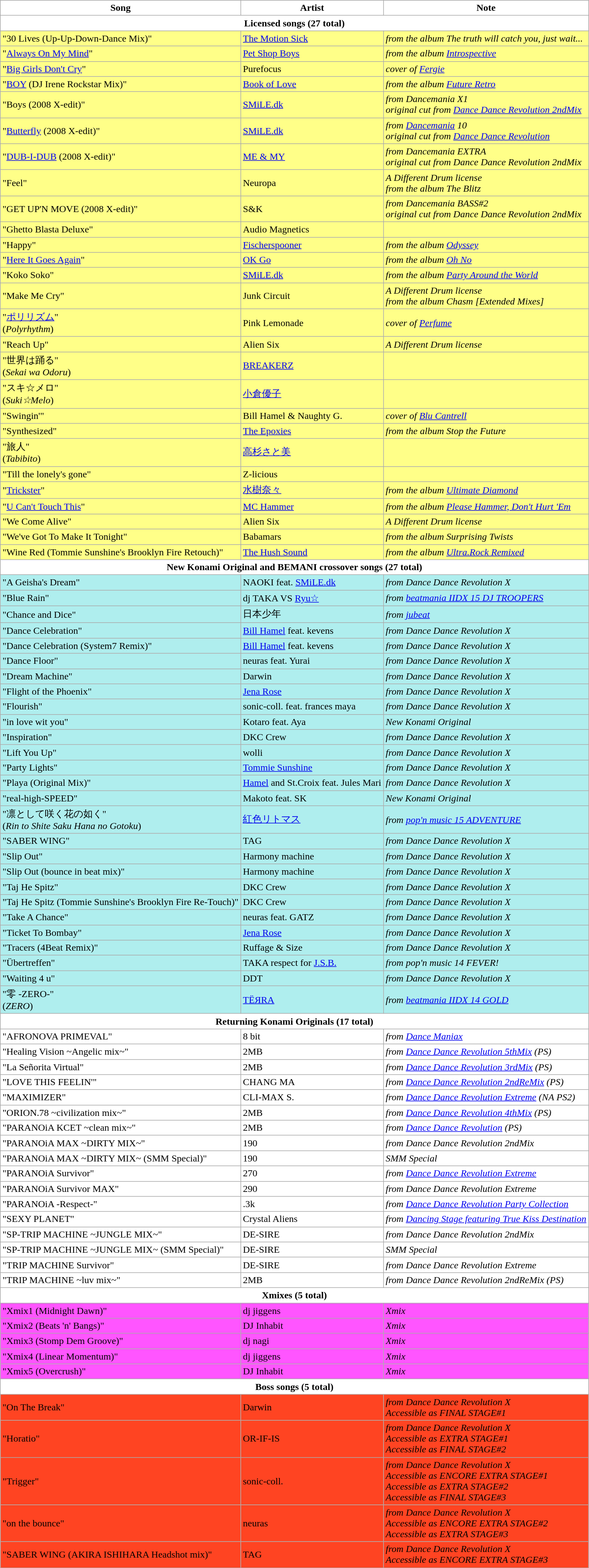<table class="wikitable">
<tr>
<th style="background:#ffffff;">Song</th>
<th style="background:#ffffff;">Artist</th>
<th style="background:#ffffff;">Note</th>
</tr>
<tr>
<th colspan="3" style="background:#ffffff;">Licensed songs (27 total)</th>
</tr>
<tr style="background:#ffff88;">
<td>"30 Lives (Up-Up-Down-Dance Mix)" </td>
<td><a href='#'>The Motion Sick</a></td>
<td><em>from the album The truth will catch you, just wait...</em></td>
</tr>
<tr style="background:#ffff88;">
<td>"<a href='#'>Always On My Mind</a>" </td>
<td><a href='#'>Pet Shop Boys</a></td>
<td><em>from the album <a href='#'>Introspective</a></em></td>
</tr>
<tr style="background:#ffff88;">
<td>"<a href='#'>Big Girls Don't Cry</a>"</td>
<td>Purefocus</td>
<td><em>cover of <a href='#'>Fergie</a></em></td>
</tr>
<tr style="background:#ffff88;">
<td>"<a href='#'>BOY</a> (DJ Irene Rockstar Mix)"</td>
<td><a href='#'>Book of Love</a></td>
<td><em>from the album <a href='#'>Future Retro</a></em></td>
</tr>
<tr style="background:#ffff88;">
<td>"Boys (2008 X-edit)"</td>
<td><a href='#'>SMiLE.dk</a></td>
<td><em>from Dancemania X1</em><br><em>original cut from <a href='#'>Dance Dance Revolution 2ndMix</a></em></td>
</tr>
<tr style="background:#ffff88;">
<td>"<a href='#'>Butterfly</a> (2008 X-edit)"</td>
<td><a href='#'>SMiLE.dk</a></td>
<td><em>from <a href='#'>Dancemania</a> 10</em><br><em>original cut from <a href='#'>Dance Dance Revolution</a></em></td>
</tr>
<tr style="background:#ffff88;">
<td>"<a href='#'>DUB-I-DUB</a> (2008 X-edit)"</td>
<td><a href='#'>ME & MY</a></td>
<td><em>from Dancemania EXTRA</em><br><em>original cut from Dance Dance Revolution 2ndMix</em></td>
</tr>
<tr style="background:#ffff88;">
<td>"Feel"</td>
<td>Neuropa</td>
<td><em>A Different Drum license</em><br><em>from the album The Blitz</em></td>
</tr>
<tr style="background:#ffff88;">
<td>"GET UP'N MOVE (2008 X-edit)"</td>
<td>S&K</td>
<td><em>from Dancemania BASS#2</em><br><em>original cut from Dance Dance Revolution 2ndMix</em></td>
</tr>
<tr style="background:#ffff88;">
<td>"Ghetto Blasta Deluxe"</td>
<td>Audio Magnetics</td>
<td></td>
</tr>
<tr style="background:#ffff88;">
<td>"Happy"</td>
<td><a href='#'>Fischerspooner</a></td>
<td><em>from the album <a href='#'>Odyssey</a></em></td>
</tr>
<tr style="background:#ffff88;">
<td>"<a href='#'>Here It Goes Again</a>" </td>
<td><a href='#'>OK Go</a></td>
<td><em>from the album <a href='#'>Oh No</a></em></td>
</tr>
<tr style="background:#ffff88;">
<td>"Koko Soko"</td>
<td><a href='#'>SMiLE.dk</a></td>
<td><em>from the album <a href='#'>Party Around the World</a></em></td>
</tr>
<tr style="background:#ffff88;">
<td>"Make Me Cry"</td>
<td>Junk Circuit</td>
<td><em>A Different Drum license</em><br><em>from the album Chasm [Extended Mixes]</em></td>
</tr>
<tr style="background:#ffff88;">
<td>"<a href='#'>ポリリズム</a>"<br>(<em>Polyrhythm</em>)</td>
<td>Pink Lemonade</td>
<td><em>cover of <a href='#'>Perfume</a></em></td>
</tr>
<tr style="background:#ffff88;">
<td>"Reach Up"</td>
<td>Alien Six</td>
<td><em>A Different Drum license</em></td>
</tr>
<tr style="background:#ffff88;">
<td>"世界は踊る"<br>(<em>Sekai wa Odoru</em>)</td>
<td><a href='#'>BREAKERZ</a></td>
<td></td>
</tr>
<tr style="background:#ffff88;">
<td>"スキ☆メロ"<br>(<em>Suki☆Melo</em>)</td>
<td><a href='#'>小倉優子</a></td>
<td></td>
</tr>
<tr style="background:#ffff88;">
<td>"Swingin'"</td>
<td>Bill Hamel & Naughty G.</td>
<td><em>cover of <a href='#'>Blu Cantrell</a></em></td>
</tr>
<tr style="background:#ffff88;">
<td>"Synthesized" </td>
<td><a href='#'>The Epoxies</a></td>
<td><em>from the album Stop the Future</em></td>
</tr>
<tr style="background:#ffff88;">
<td>"旅人"<br>(<em>Tabibito</em>)</td>
<td><a href='#'>高杉さと美</a></td>
<td></td>
</tr>
<tr style="background:#ffff88;">
<td>"Till the lonely's gone"</td>
<td>Z-licious</td>
<td></td>
</tr>
<tr style="background:#ffff88;">
<td>"<a href='#'>Trickster</a>"</td>
<td><a href='#'>水樹奈々</a></td>
<td><em>from the album <a href='#'>Ultimate Diamond</a></em></td>
</tr>
<tr style="background:#ffff88;">
<td>"<a href='#'>U Can't Touch This</a>"</td>
<td><a href='#'>MC Hammer</a></td>
<td><em>from the album <a href='#'>Please Hammer, Don't Hurt 'Em</a></em></td>
</tr>
<tr style="background:#ffff88;">
<td>"We Come Alive"</td>
<td>Alien Six</td>
<td><em>A Different Drum license</em></td>
</tr>
<tr style="background:#ffff88;">
<td>"We've Got To Make It Tonight"</td>
<td>Babamars</td>
<td><em>from the album Surprising Twists</em></td>
</tr>
<tr style="background:#ffff88;">
<td>"Wine Red (Tommie Sunshine's Brooklyn Fire Retouch)" </td>
<td><a href='#'>The Hush Sound</a></td>
<td><em>from the album <a href='#'>Ultra.Rock Remixed</a></em></td>
</tr>
<tr>
<th colspan="3" style="background:#ffffff;">New Konami Original and BEMANI crossover songs (27 total)</th>
</tr>
<tr style="background:#AFEEEE;">
<td>"A Geisha's Dream" </td>
<td>NAOKI feat. <a href='#'>SMiLE.dk</a></td>
<td><em>from Dance Dance Revolution X</em></td>
</tr>
<tr style="background:#AFEEEE;">
<td>"Blue Rain" </td>
<td>dj TAKA VS <a href='#'>Ryu☆</a></td>
<td><em>from <a href='#'>beatmania IIDX 15 DJ TROOPERS</a></em></td>
</tr>
<tr style="background:#AFEEEE;">
<td>"Chance and Dice" </td>
<td>日本少年</td>
<td><em>from <a href='#'>jubeat</a></em></td>
</tr>
<tr style="background:#AFEEEE;">
<td>"Dance Celebration"</td>
<td><a href='#'>Bill Hamel</a> feat. kevens</td>
<td><em>from Dance Dance Revolution X</em></td>
</tr>
<tr style="background:#AFEEEE;">
<td>"Dance Celebration (System7 Remix)" </td>
<td><a href='#'>Bill Hamel</a> feat. kevens</td>
<td><em>from Dance Dance Revolution X</em></td>
</tr>
<tr style="background:#AFEEEE;">
<td>"Dance Floor"</td>
<td>neuras feat. Yurai</td>
<td><em>from Dance Dance Revolution X</em></td>
</tr>
<tr style="background:#AFEEEE;">
<td>"Dream Machine" </td>
<td>Darwin</td>
<td><em>from Dance Dance Revolution X</em></td>
</tr>
<tr style="background:#AFEEEE;">
<td>"Flight of the Phoenix" </td>
<td><a href='#'>Jena Rose</a></td>
<td><em>from Dance Dance Revolution X</em></td>
</tr>
<tr style="background:#AFEEEE;">
<td>"Flourish" </td>
<td>sonic-coll. feat. frances maya</td>
<td><em>from Dance Dance Revolution X</em></td>
</tr>
<tr style="background:#AFEEEE;">
<td>"in love wit you" </td>
<td>Kotaro feat. Aya</td>
<td><em>New Konami Original</em></td>
</tr>
<tr style="background:#AFEEEE;">
<td>"Inspiration" </td>
<td>DKC Crew</td>
<td><em>from Dance Dance Revolution X</em></td>
</tr>
<tr style="background:#AFEEEE;">
<td>"Lift You Up" </td>
<td>wolli</td>
<td><em>from Dance Dance Revolution X</em></td>
</tr>
<tr style="background:#AFEEEE;">
<td>"Party Lights"</td>
<td><a href='#'>Tommie Sunshine</a></td>
<td><em>from Dance Dance Revolution X</em></td>
</tr>
<tr style="background:#AFEEEE;">
<td>"Playa (Original Mix)"</td>
<td><a href='#'>Hamel</a> and St.Croix feat. Jules Mari</td>
<td><em>from Dance Dance Revolution X</em></td>
</tr>
<tr style="background:#AFEEEE;">
<td>"real-high-SPEED" </td>
<td>Makoto feat. SK</td>
<td><em>New Konami Original</em></td>
</tr>
<tr style="background:#AFEEEE;">
<td>"凛として咲く花の如く"<br>(<em>Rin to Shite Saku Hana no Gotoku</em>) </td>
<td><a href='#'>紅色リトマス</a></td>
<td><em>from <a href='#'>pop'n music 15 ADVENTURE</a></em></td>
</tr>
<tr style="background:#AFEEEE;">
<td>"SABER WING" </td>
<td>TAG</td>
<td><em>from Dance Dance Revolution X</em></td>
</tr>
<tr style="background:#AFEEEE;">
<td>"Slip Out"</td>
<td>Harmony machine</td>
<td><em>from Dance Dance Revolution X</em></td>
</tr>
<tr style="background:#AFEEEE;">
<td>"Slip Out (bounce in beat mix)" </td>
<td>Harmony machine</td>
<td><em>from Dance Dance Revolution X</em></td>
</tr>
<tr style="background:#AFEEEE;">
<td>"Taj He Spitz" </td>
<td>DKC Crew</td>
<td><em>from Dance Dance Revolution X</em></td>
</tr>
<tr style="background:#AFEEEE;">
<td>"Taj He Spitz (Tommie Sunshine's Brooklyn Fire Re-Touch)" </td>
<td>DKC Crew</td>
<td><em>from Dance Dance Revolution X</em></td>
</tr>
<tr style="background:#AFEEEE;">
<td>"Take A Chance" </td>
<td>neuras feat. GATZ</td>
<td><em>from Dance Dance Revolution X</em></td>
</tr>
<tr style="background:#AFEEEE;">
<td>"Ticket To Bombay"</td>
<td><a href='#'>Jena Rose</a></td>
<td><em>from Dance Dance Revolution X</em></td>
</tr>
<tr style="background:#AFEEEE;">
<td>"Tracers (4Beat Remix)"</td>
<td>Ruffage & Size</td>
<td><em>from Dance Dance Revolution X</em></td>
</tr>
<tr style="background:#AFEEEE;">
<td>"Übertreffen" </td>
<td>TAKA respect for <a href='#'>J.S.B.</a></td>
<td><em>from pop'n music 14 FEVER!</em></td>
</tr>
<tr style="background:#AFEEEE;">
<td>"Waiting 4 u" </td>
<td>DDT</td>
<td><em>from Dance Dance Revolution X</em></td>
</tr>
<tr style="background:#AFEEEE;">
<td>"零 -ZERO-"<br>(<em>ZERO</em>) </td>
<td><a href='#'>TЁЯRA</a></td>
<td><em>from <a href='#'>beatmania IIDX 14 GOLD</a></em></td>
</tr>
<tr>
<th colspan="3" style="background:#ffffff;">Returning Konami Originals (17 total)</th>
</tr>
<tr style="background:#ffffff;">
<td>"AFRONOVA PRIMEVAL" </td>
<td>8 bit</td>
<td><em>from <a href='#'>Dance Maniax</a></em></td>
</tr>
<tr style="background:#ffffff;">
<td>"Healing Vision ~Angelic mix~"</td>
<td>2MB</td>
<td><em>from <a href='#'>Dance Dance Revolution 5thMix</a> (PS)</em></td>
</tr>
<tr style="background:#ffffff;">
<td>"La Señorita Virtual"</td>
<td>2MB</td>
<td><em>from <a href='#'>Dance Dance Revolution 3rdMix</a> (PS)</em></td>
</tr>
<tr style="background:#ffffff;">
<td>"LOVE THIS FEELIN'"</td>
<td>CHANG MA</td>
<td><em>from <a href='#'>Dance Dance Revolution 2ndReMix</a> (PS)</em></td>
</tr>
<tr style="background:#ffffff;">
<td>"MAXIMIZER"</td>
<td>CLI-MAX S.</td>
<td><em>from <a href='#'>Dance Dance Revolution Extreme</a> (NA PS2)</em></td>
</tr>
<tr style="background:#ffffff;">
<td>"ORION.78 ~civilization mix~"</td>
<td>2MB</td>
<td><em>from <a href='#'>Dance Dance Revolution 4thMix</a> (PS)</em></td>
</tr>
<tr style="background:#ffffff;">
<td>"PARANOiA KCET ~clean mix~"</td>
<td>2MB</td>
<td><em>from <a href='#'>Dance Dance Revolution</a> (PS)</em></td>
</tr>
<tr style="background:#ffffff;">
<td>"PARANOiA MAX ~DIRTY MIX~"</td>
<td>190</td>
<td><em>from Dance Dance Revolution 2ndMix</em></td>
</tr>
<tr style="background:#ffffff;">
<td>"PARANOiA MAX ~DIRTY MIX~ (SMM Special)" </td>
<td>190</td>
<td><em>SMM Special</em></td>
</tr>
<tr style="background:#ffffff;">
<td>"PARANOiA Survivor" </td>
<td>270</td>
<td><em>from <a href='#'>Dance Dance Revolution Extreme</a></em></td>
</tr>
<tr style="background:#ffffff;">
<td>"PARANOiA Survivor MAX" </td>
<td>290</td>
<td><em>from Dance Dance Revolution Extreme</em></td>
</tr>
<tr style="background:#ffffff;">
<td>"PARANOiA -Respect-"</td>
<td>.3k</td>
<td><em>from <a href='#'>Dance Dance Revolution Party Collection</a></em></td>
</tr>
<tr style="background:#ffffff;">
<td>"SEXY PLANET" </td>
<td>Crystal Aliens</td>
<td><em>from <a href='#'>Dancing Stage featuring True Kiss Destination</a></em></td>
</tr>
<tr style="background:#ffffff;">
<td>"SP-TRIP MACHINE ~JUNGLE MIX~"</td>
<td>DE-SIRE</td>
<td><em>from Dance Dance Revolution 2ndMix</em></td>
</tr>
<tr style="background:#ffffff;">
<td>"SP-TRIP MACHINE ~JUNGLE MIX~ (SMM Special)" </td>
<td>DE-SIRE</td>
<td><em>SMM Special</em></td>
</tr>
<tr style="background:#ffffff;">
<td>"TRIP MACHINE Survivor"</td>
<td>DE-SIRE</td>
<td><em>from Dance Dance Revolution Extreme</em></td>
</tr>
<tr style="background:#ffffff;">
<td>"TRIP MACHINE ~luv mix~"</td>
<td>2MB</td>
<td><em>from Dance Dance Revolution 2ndReMix (PS)</em></td>
</tr>
<tr>
<th colspan="3" style="background:#ffffff;">Xmixes (5 total)</th>
</tr>
<tr style="background:#ff55ff;">
<td>"Xmix1 (Midnight Dawn)"</td>
<td>dj jiggens</td>
<td><em>Xmix</em></td>
</tr>
<tr style="background:#ff55ff;">
<td>"Xmix2 (Beats 'n' Bangs)" </td>
<td>DJ Inhabit</td>
<td><em>Xmix</em></td>
</tr>
<tr style="background:#ff55ff;">
<td>"Xmix3 (Stomp Dem Groove)" </td>
<td>dj nagi</td>
<td><em>Xmix</em></td>
</tr>
<tr style="background:#ff55ff;">
<td>"Xmix4 (Linear Momentum)" </td>
<td>dj jiggens</td>
<td><em>Xmix</em></td>
</tr>
<tr style="background:#ff55ff;">
<td>"Xmix5 (Overcrush)" </td>
<td>DJ Inhabit</td>
<td><em>Xmix</em></td>
</tr>
<tr>
<th colspan="3" style="background:#ffffff;">Boss songs (5 total)</th>
</tr>
<tr style="background:#ff4422;">
<td>"On The Break" </td>
<td>Darwin</td>
<td><em>from Dance Dance Revolution X</em><br><em>Accessible as FINAL STAGE#1</em></td>
</tr>
<tr style="background:#ff4422;">
<td>"Horatio"  </td>
<td>OR-IF-IS</td>
<td><em>from Dance Dance Revolution X</em><br><em>Accessible as EXTRA STAGE#1</em><br><em>Accessible as FINAL STAGE#2</em></td>
</tr>
<tr style="background:#ff4422;">
<td>"Trigger" </td>
<td>sonic-coll.</td>
<td><em>from Dance Dance Revolution X</em><br><em>Accessible as ENCORE EXTRA STAGE#1</em><br><em>Accessible as EXTRA STAGE#2</em><br><em>Accessible as FINAL STAGE#3</em></td>
</tr>
<tr style="background:#ff4422;">
<td>"on the bounce"  </td>
<td>neuras</td>
<td><em>from Dance Dance Revolution X</em><br><em>Accessible as ENCORE EXTRA STAGE#2</em><br><em>Accessible as EXTRA STAGE#3</em></td>
</tr>
<tr style="background:#ff4422;">
<td>"SABER WING (AKIRA ISHIHARA Headshot mix)"  </td>
<td>TAG</td>
<td><em>from Dance Dance Revolution X</em><br><em>Accessible as ENCORE EXTRA STAGE#3</em></td>
</tr>
</table>
